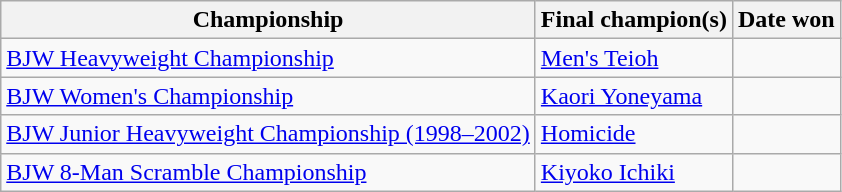<table class="wikitable">
<tr>
<th>Championship</th>
<th>Final champion(s)</th>
<th>Date won</th>
</tr>
<tr>
<td><a href='#'>BJW Heavyweight Championship</a></td>
<td><a href='#'>Men's Teioh</a></td>
<td align=center></td>
</tr>
<tr>
<td><a href='#'>BJW Women's Championship</a></td>
<td><a href='#'>Kaori Yoneyama</a></td>
<td align=center></td>
</tr>
<tr>
<td><a href='#'>BJW Junior Heavyweight Championship (1998–2002)</a></td>
<td><a href='#'>Homicide</a></td>
<td align=center></td>
</tr>
<tr>
<td><a href='#'>BJW 8-Man Scramble Championship</a></td>
<td><a href='#'>Kiyoko Ichiki</a></td>
<td align=center></td>
</tr>
</table>
